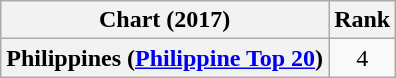<table class="wikitable sortable plainrowheaders" style="text-align:center">
<tr>
<th scope="col">Chart (2017)</th>
<th scope="col">Rank</th>
</tr>
<tr>
<th scope="row">Philippines (<a href='#'>Philippine Top 20</a>)</th>
<td>4</td>
</tr>
</table>
